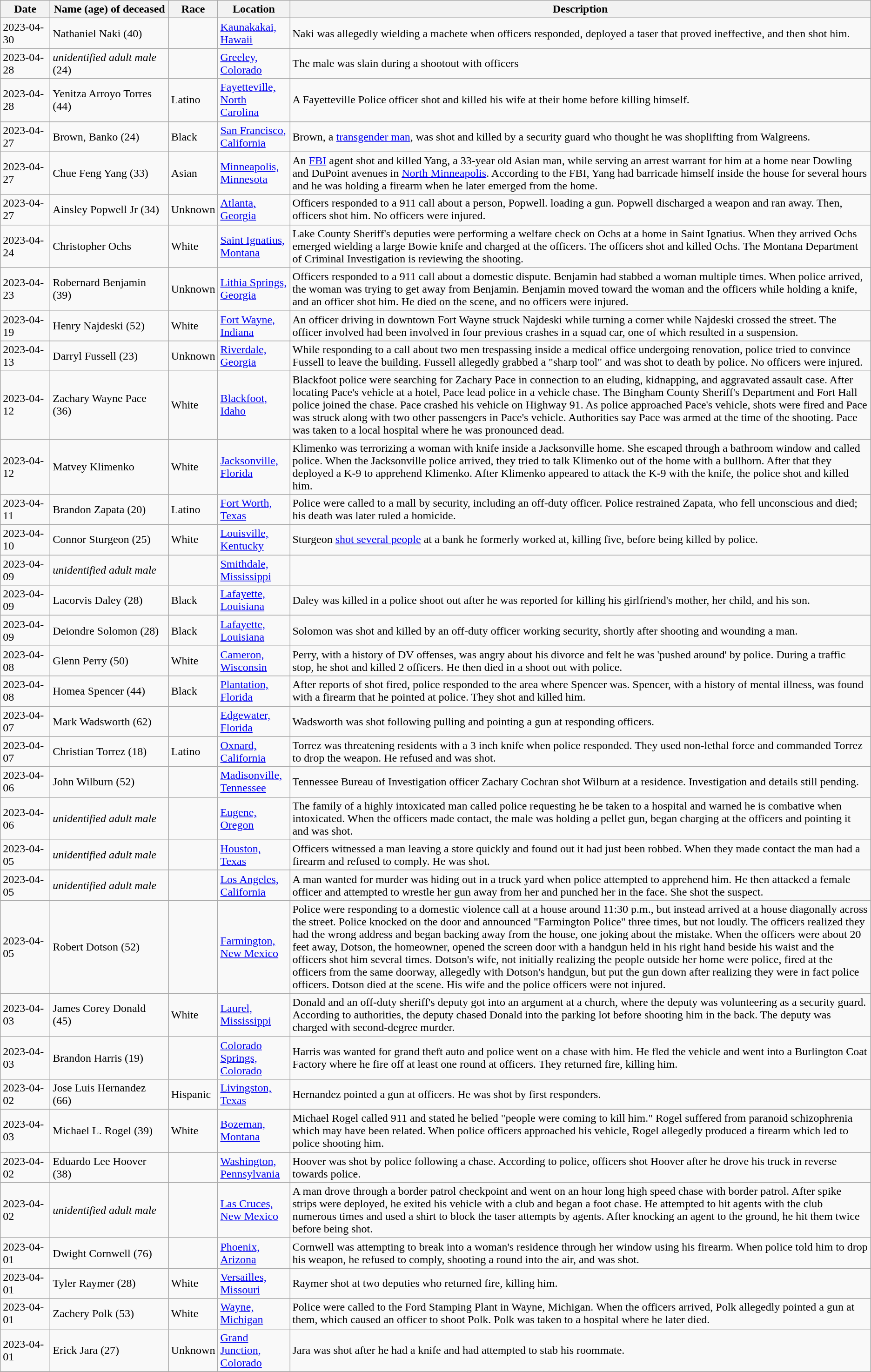<table class="wikitable sortable" border="1" id="killed">
<tr>
<th scope="col" style="width: 4rem;">Date</th>
<th nowrap>Name (age) of deceased</th>
<th>Race</th>
<th scope="col" style="width: 6rem;">Location</th>
<th>Description</th>
</tr>
<tr>
<td>2023-04-30</td>
<td>Nathaniel Naki (40)</td>
<td></td>
<td><a href='#'>Kaunakakai, Hawaii</a></td>
<td>Naki was allegedly wielding a machete when officers responded, deployed a taser that proved ineffective, and then shot him.</td>
</tr>
<tr>
<td>2023-04-28</td>
<td><em>unidentified adult male</em> (24)</td>
<td></td>
<td><a href='#'>Greeley, Colorado</a></td>
<td>The male was slain during a shootout with officers </td>
</tr>
<tr>
<td>2023-04-28</td>
<td>Yenitza Arroyo Torres (44)</td>
<td>Latino</td>
<td><a href='#'>Fayetteville, North Carolina</a></td>
<td>A Fayetteville Police officer shot and killed his wife at their home before killing himself.</td>
</tr>
<tr>
<td>2023-04-27</td>
<td>Brown, Banko (24)</td>
<td>Black</td>
<td><a href='#'>San Francisco, California</a></td>
<td>Brown, a <a href='#'>transgender man</a>, was shot and killed by a security guard who thought he was shoplifting from Walgreens.</td>
</tr>
<tr>
<td>2023-04-27</td>
<td>Chue Feng Yang (33)</td>
<td>Asian</td>
<td><a href='#'>Minneapolis, Minnesota</a></td>
<td>An <a href='#'>FBI</a> agent shot and killed Yang, a 33-year old Asian man, while serving an arrest warrant for him at a home near Dowling and DuPoint avenues in <a href='#'>North Minneapolis</a>. According to the FBI, Yang had barricade himself inside the house for several hours and he was holding a firearm when he later emerged from the home.</td>
</tr>
<tr>
<td>2023-04-27</td>
<td>Ainsley Popwell Jr (34)</td>
<td>Unknown</td>
<td><a href='#'>Atlanta, Georgia</a></td>
<td>Officers responded to a 911 call about a person, Popwell. loading a gun. Popwell discharged a weapon and ran away. Then, officers shot him. No officers were injured.</td>
</tr>
<tr>
<td>2023-04-24</td>
<td>Christopher Ochs</td>
<td>White</td>
<td><a href='#'>Saint Ignatius, Montana</a></td>
<td>Lake County Sheriff's deputies were performing a welfare check on Ochs at a home in Saint Ignatius. When they arrived Ochs emerged wielding a large Bowie knife and charged at the officers. The officers shot and killed Ochs. The Montana Department of Criminal Investigation is reviewing the shooting.</td>
</tr>
<tr>
<td>2023-04-23</td>
<td>Robernard Benjamin (39)</td>
<td>Unknown</td>
<td><a href='#'>Lithia Springs, Georgia</a></td>
<td>Officers responded to a 911 call about a domestic dispute. Benjamin had stabbed a woman multiple times. When police arrived, the woman was trying to get away from Benjamin. Benjamin moved toward the woman and the officers while holding a knife, and an officer shot him. He died on the scene, and no officers were injured.</td>
</tr>
<tr>
<td>2023-04-19</td>
<td>Henry Najdeski (52)</td>
<td>White</td>
<td><a href='#'>Fort Wayne, Indiana</a></td>
<td>An officer driving in downtown Fort Wayne struck Najdeski while turning a corner while Najdeski crossed the street. The officer involved had been involved in four previous crashes in a squad car, one of which resulted in a suspension.</td>
</tr>
<tr>
<td>2023-04-13</td>
<td>Darryl Fussell (23)</td>
<td>Unknown</td>
<td><a href='#'>Riverdale, Georgia</a></td>
<td>While responding to a call about two men trespassing inside a medical office undergoing renovation, police tried to convince Fussell to leave the building. Fussell allegedly grabbed a "sharp tool" and was shot to death by police. No officers were injured.</td>
</tr>
<tr>
<td>2023-04-12</td>
<td>Zachary Wayne Pace (36)</td>
<td>White</td>
<td><a href='#'>Blackfoot, Idaho</a></td>
<td>Blackfoot police were searching for Zachary Pace in connection to an eluding, kidnapping, and aggravated assault case. After locating Pace's vehicle at a hotel, Pace lead police in a vehicle chase. The Bingham County Sheriff's Department and Fort Hall police joined the chase. Pace crashed his vehicle on Highway 91. As police approached Pace's vehicle, shots were fired and Pace was struck along with two other passengers in Pace's vehicle. Authorities say Pace was armed at the time of the shooting. Pace was taken to a local hospital where he was pronounced dead.</td>
</tr>
<tr>
<td>2023-04-12</td>
<td>Matvey Klimenko</td>
<td>White</td>
<td><a href='#'>Jacksonville, Florida</a></td>
<td>Klimenko was terrorizing a woman with knife inside a Jacksonville home. She escaped through a bathroom window and called police. When the Jacksonville police arrived, they tried to talk Klimenko out of the home with a bullhorn. After that they deployed a K-9 to apprehend Klimenko. After Klimenko appeared to attack the K-9 with the knife, the police shot and killed him.</td>
</tr>
<tr>
<td>2023-04-11</td>
<td>Brandon Zapata (20)</td>
<td>Latino</td>
<td><a href='#'>Fort Worth, Texas</a></td>
<td>Police were called to a mall by security, including an off-duty officer. Police restrained Zapata, who fell unconscious and died; his death was later ruled a homicide.</td>
</tr>
<tr>
<td>2023-04-10</td>
<td>Connor Sturgeon (25)</td>
<td>White</td>
<td><a href='#'>Louisville, Kentucky</a></td>
<td>Sturgeon <a href='#'>shot several people</a> at a bank he formerly worked at, killing five, before being killed by police.</td>
</tr>
<tr>
<td>2023-04-09</td>
<td><em>unidentified adult male</em></td>
<td></td>
<td><a href='#'>Smithdale, Mississippi</a></td>
<td></td>
</tr>
<tr>
<td>2023-04-09</td>
<td>Lacorvis Daley (28)</td>
<td>Black</td>
<td><a href='#'>Lafayette, Louisiana</a></td>
<td>Daley was killed in a police shoot out after he was reported for killing his girlfriend's mother, her child, and his son.</td>
</tr>
<tr>
<td>2023-04-09</td>
<td>Deiondre Solomon (28)</td>
<td>Black</td>
<td><a href='#'>Lafayette, Louisiana</a></td>
<td>Solomon was shot and killed by an off-duty officer working security, shortly after shooting and wounding a man.</td>
</tr>
<tr>
<td>2023-04-08</td>
<td>Glenn Perry (50)</td>
<td>White</td>
<td><a href='#'>Cameron, Wisconsin</a></td>
<td>Perry, with a history of DV offenses, was angry about his divorce and felt he was 'pushed around' by police. During a traffic stop, he shot and killed 2 officers. He then died in a shoot out with police.</td>
</tr>
<tr>
<td>2023-04-08</td>
<td>Homea Spencer (44)</td>
<td>Black</td>
<td><a href='#'>Plantation, Florida</a></td>
<td>After reports of shot fired, police responded to the area where Spencer was. Spencer, with a history of mental illness, was found with a firearm that he pointed at police. They shot and killed him.</td>
</tr>
<tr>
<td>2023-04-07</td>
<td>Mark Wadsworth (62)</td>
<td></td>
<td><a href='#'>Edgewater, Florida</a></td>
<td>Wadsworth was shot following pulling and pointing a gun at responding officers.</td>
</tr>
<tr>
<td>2023-04-07</td>
<td>Christian Torrez (18)</td>
<td>Latino</td>
<td><a href='#'>Oxnard, California</a></td>
<td>Torrez was threatening residents with a 3 inch knife when police responded. They used non-lethal force and commanded Torrez to drop the weapon. He refused and was shot.</td>
</tr>
<tr>
<td>2023-04-06</td>
<td>John Wilburn (52)</td>
<td></td>
<td><a href='#'>Madisonville, Tennessee</a></td>
<td>Tennessee Bureau of Investigation officer Zachary Cochran shot Wilburn at a residence. Investigation and details still pending. </td>
</tr>
<tr>
<td>2023-04-06</td>
<td><em>unidentified adult male</em></td>
<td></td>
<td><a href='#'>Eugene, Oregon</a></td>
<td>The family of a highly intoxicated man called police requesting he be taken to a hospital and warned he is combative when intoxicated. When the officers made contact, the male was holding a pellet gun, began charging at the officers and pointing it and was shot.</td>
</tr>
<tr>
<td>2023-04-05</td>
<td><em>unidentified adult male</em></td>
<td></td>
<td><a href='#'>Houston, Texas</a></td>
<td>Officers witnessed a man leaving a store quickly and found out it had just been robbed. When they made contact the man had a firearm and refused to comply. He was shot.</td>
</tr>
<tr>
<td>2023-04-05</td>
<td><em>unidentified adult male</em></td>
<td></td>
<td><a href='#'>Los Angeles, California</a></td>
<td>A man wanted for murder was hiding out in a truck yard when police attempted to apprehend him. He then attacked a female officer and attempted to wrestle her gun away from her and punched her in the face. She shot the suspect.</td>
</tr>
<tr>
<td> 2023-04-05</td>
<td>Robert Dotson (52)</td>
<td></td>
<td><a href='#'>Farmington, New Mexico</a></td>
<td>Police were responding to a domestic violence call at a house around 11:30 p.m., but instead arrived at a house diagonally across the street. Police knocked on the door and announced "Farmington Police" three times, but not loudly. The officers realized they had the wrong address and began backing away from the house, one joking about the mistake. When the officers were about 20 feet away, Dotson, the homeowner, opened the screen door with a handgun held in his right hand beside his waist and the officers shot him several times. Dotson's wife, not initially realizing the people outside her home were police, fired at the officers from the same doorway, allegedly with Dotson's handgun, but put the gun down after realizing they were in fact police officers. Dotson died at the scene. His wife and the police officers were not injured.</td>
</tr>
<tr>
<td>2023-04-03</td>
<td>James Corey Donald (45)</td>
<td>White</td>
<td><a href='#'>Laurel, Mississippi</a></td>
<td>Donald and an off-duty sheriff's deputy got into an argument at a church, where the deputy was volunteering as a security guard. According to authorities, the deputy chased Donald into the parking lot before shooting him in the back. The deputy was charged with second-degree murder.</td>
</tr>
<tr>
<td>2023-04-03</td>
<td>Brandon Harris (19)</td>
<td></td>
<td><a href='#'>Colorado Springs, Colorado</a></td>
<td>Harris was wanted for grand theft auto and police went on a chase with him. He fled the vehicle and went into a Burlington Coat Factory where he fire off at least one round at officers. They returned fire, killing him.</td>
</tr>
<tr>
<td>2023-04-02</td>
<td>Jose Luis Hernandez (66)</td>
<td>Hispanic</td>
<td><a href='#'>Livingston, Texas</a></td>
<td>Hernandez pointed a gun at officers. He was shot by first responders. </td>
</tr>
<tr>
<td>2023-04-03</td>
<td>Michael L. Rogel (39)</td>
<td>White</td>
<td><a href='#'>Bozeman, Montana</a></td>
<td>Michael Rogel called 911 and stated he belied "people were coming to kill him." Rogel suffered from paranoid schizophrenia which may have been related. When police officers approached his vehicle, Rogel allegedly produced a firearm which led to police shooting him.</td>
</tr>
<tr>
<td>2023-04-02</td>
<td>Eduardo Lee Hoover (38)</td>
<td></td>
<td><a href='#'>Washington, Pennsylvania</a></td>
<td>Hoover was shot by police following a chase. According to police, officers shot Hoover after he drove his truck in reverse towards police.</td>
</tr>
<tr>
<td>2023-04-02</td>
<td><em>unidentified adult male</em></td>
<td></td>
<td><a href='#'>Las Cruces, New Mexico</a></td>
<td>A man drove through a border patrol checkpoint and went on an hour long high speed chase with border patrol. After spike strips were deployed, he exited his vehicle with a club and began a foot chase. He attempted to hit agents with the club numerous times and used a shirt to block the taser attempts by agents. After knocking an agent to the ground, he hit them twice before being shot.</td>
</tr>
<tr>
<td>2023-04-01</td>
<td>Dwight Cornwell (76)</td>
<td></td>
<td><a href='#'>Phoenix, Arizona</a></td>
<td>Cornwell was attempting to break into a woman's residence through her window using his firearm. When police told him to drop his weapon, he refused to comply, shooting a round into the air, and was shot. </td>
</tr>
<tr>
<td>2023-04-01</td>
<td>Tyler Raymer (28)</td>
<td>White</td>
<td><a href='#'>Versailles, Missouri</a></td>
<td>Raymer shot at two deputies who returned fire, killing him.</td>
</tr>
<tr>
<td>2023-04-01</td>
<td>Zachery Polk (53)</td>
<td>White</td>
<td><a href='#'>Wayne, Michigan</a></td>
<td>Police were called to the Ford Stamping Plant in Wayne, Michigan. When the officers arrived, Polk allegedly pointed a gun at them, which caused an officer to shoot Polk. Polk was taken to a hospital where he later died.</td>
</tr>
<tr>
<td>2023-04-01</td>
<td>Erick Jara (27)</td>
<td>Unknown</td>
<td><a href='#'>Grand Junction, Colorado</a></td>
<td>Jara was shot after he had a knife and had attempted to stab his roommate.</td>
</tr>
<tr>
</tr>
</table>
